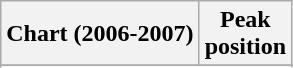<table class="wikitable">
<tr>
<th>Chart (2006-2007)</th>
<th>Peak<br>position</th>
</tr>
<tr>
</tr>
<tr>
</tr>
</table>
